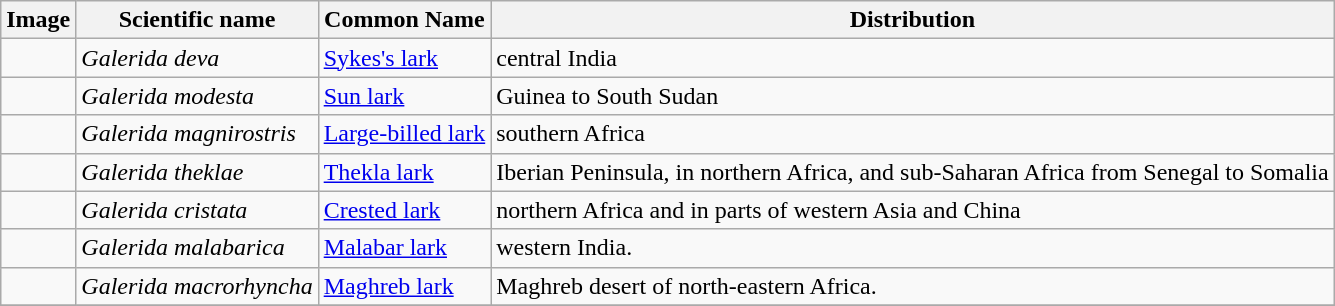<table class="wikitable">
<tr>
<th>Image</th>
<th>Scientific name</th>
<th>Common Name</th>
<th>Distribution</th>
</tr>
<tr>
<td></td>
<td><em>Galerida deva</em></td>
<td><a href='#'>Sykes's lark</a></td>
<td>central India</td>
</tr>
<tr>
<td></td>
<td><em>Galerida modesta</em></td>
<td><a href='#'>Sun lark</a></td>
<td>Guinea to South Sudan</td>
</tr>
<tr>
<td></td>
<td><em>Galerida magnirostris</em></td>
<td><a href='#'>Large-billed lark</a></td>
<td>southern Africa</td>
</tr>
<tr>
<td></td>
<td><em>Galerida theklae</em></td>
<td><a href='#'>Thekla lark</a></td>
<td>Iberian Peninsula, in northern Africa, and sub-Saharan Africa from Senegal to Somalia</td>
</tr>
<tr>
<td></td>
<td><em>Galerida cristata</em></td>
<td><a href='#'>Crested lark</a></td>
<td>northern Africa and in parts of western Asia and China</td>
</tr>
<tr>
<td></td>
<td><em>Galerida malabarica</em></td>
<td><a href='#'>Malabar lark</a></td>
<td>western India.</td>
</tr>
<tr>
<td></td>
<td><em>Galerida macrorhyncha</em></td>
<td><a href='#'>Maghreb lark</a></td>
<td>Maghreb desert of north-eastern Africa.</td>
</tr>
<tr>
</tr>
</table>
